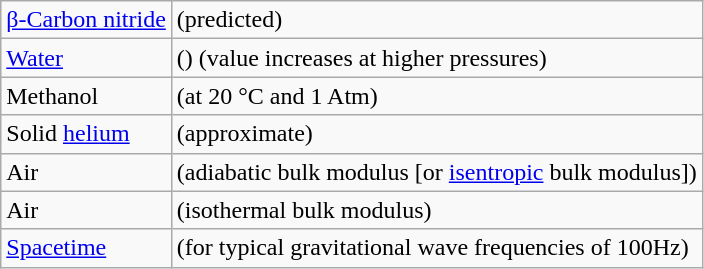<table class="wikitable">
<tr>
<td><a href='#'>β-Carbon nitride</a></td>
<td> (predicted)</td>
</tr>
<tr>
<td><a href='#'>Water</a></td>
<td> () (value increases at higher pressures)</td>
</tr>
<tr>
<td>Methanol</td>
<td> (at 20 °C and 1 Atm)</td>
</tr>
<tr>
<td>Solid <a href='#'>helium</a></td>
<td> (approximate)</td>
</tr>
<tr>
<td>Air</td>
<td> (adiabatic bulk modulus [or <a href='#'>isentropic</a> bulk modulus])</td>
</tr>
<tr>
<td>Air</td>
<td> (isothermal bulk modulus)</td>
</tr>
<tr>
<td><a href='#'>Spacetime</a></td>
<td> (for typical gravitational wave frequencies of 100Hz) </td>
</tr>
</table>
